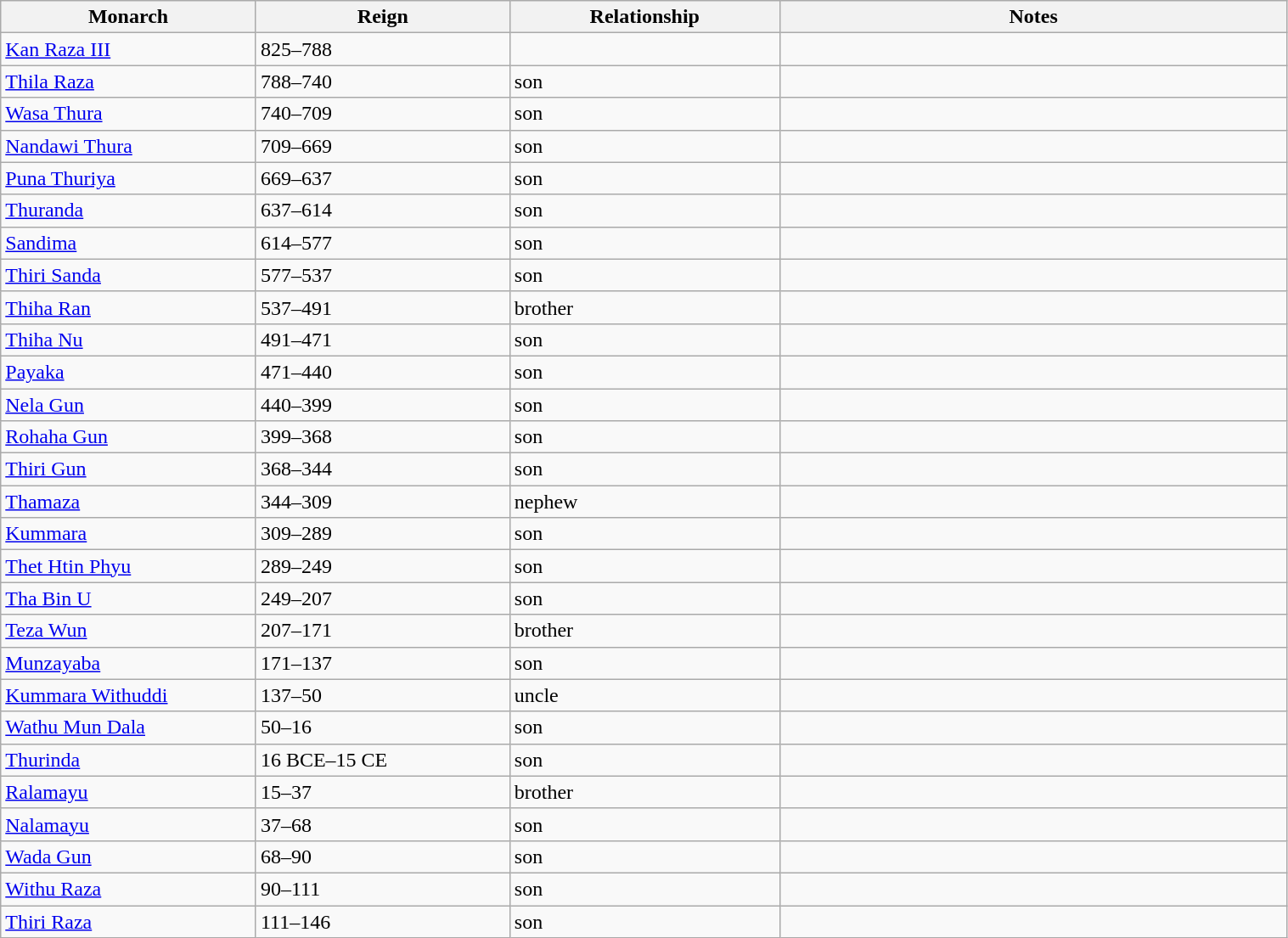<table width=80% class="wikitable">
<tr>
<th width=8%>Monarch</th>
<th width=8%>Reign</th>
<th width=8%>Relationship</th>
<th width=16%>Notes</th>
</tr>
<tr>
<td><a href='#'>Kan Raza III</a></td>
<td>825–788</td>
<td></td>
<td></td>
</tr>
<tr>
<td><a href='#'>Thila Raza</a></td>
<td>788–740</td>
<td>son</td>
<td></td>
</tr>
<tr>
<td><a href='#'>Wasa Thura</a></td>
<td>740–709</td>
<td>son</td>
<td></td>
</tr>
<tr>
<td><a href='#'>Nandawi Thura</a></td>
<td>709–669</td>
<td>son</td>
<td></td>
</tr>
<tr>
<td><a href='#'>Puna Thuriya</a></td>
<td>669–637</td>
<td>son</td>
<td></td>
</tr>
<tr>
<td><a href='#'>Thuranda</a></td>
<td>637–614</td>
<td>son</td>
<td></td>
</tr>
<tr>
<td><a href='#'>Sandima</a></td>
<td>614–577</td>
<td>son</td>
<td></td>
</tr>
<tr>
<td><a href='#'>Thiri Sanda</a></td>
<td>577–537</td>
<td>son</td>
<td></td>
</tr>
<tr>
<td><a href='#'>Thiha Ran</a></td>
<td>537–491</td>
<td>brother</td>
<td></td>
</tr>
<tr>
<td><a href='#'>Thiha Nu</a></td>
<td>491–471</td>
<td>son</td>
<td></td>
</tr>
<tr>
<td><a href='#'>Payaka</a></td>
<td>471–440</td>
<td>son</td>
<td></td>
</tr>
<tr>
<td><a href='#'>Nela Gun</a></td>
<td>440–399</td>
<td>son</td>
<td></td>
</tr>
<tr>
<td><a href='#'>Rohaha Gun</a></td>
<td>399–368</td>
<td>son</td>
<td></td>
</tr>
<tr>
<td><a href='#'>Thiri Gun</a></td>
<td>368–344</td>
<td>son</td>
<td></td>
</tr>
<tr>
<td><a href='#'>Thamaza</a></td>
<td>344–309</td>
<td>nephew</td>
<td></td>
</tr>
<tr>
<td><a href='#'>Kummara</a></td>
<td>309–289</td>
<td>son</td>
<td></td>
</tr>
<tr>
<td><a href='#'>Thet Htin Phyu</a></td>
<td>289–249</td>
<td>son</td>
<td></td>
</tr>
<tr>
<td><a href='#'>Tha Bin U</a></td>
<td>249–207</td>
<td>son</td>
<td></td>
</tr>
<tr>
<td><a href='#'>Teza Wun</a></td>
<td>207–171</td>
<td>brother</td>
<td></td>
</tr>
<tr>
<td><a href='#'>Munzayaba</a></td>
<td>171–137</td>
<td>son</td>
<td></td>
</tr>
<tr>
<td><a href='#'>Kummara Withuddi</a></td>
<td>137–50</td>
<td>uncle</td>
<td></td>
</tr>
<tr>
<td><a href='#'>Wathu Mun Dala</a></td>
<td>50–16</td>
<td>son</td>
<td></td>
</tr>
<tr>
<td><a href='#'>Thurinda</a></td>
<td>16 BCE–15 CE</td>
<td>son</td>
<td></td>
</tr>
<tr>
<td><a href='#'>Ralamayu</a></td>
<td>15–37</td>
<td>brother</td>
<td></td>
</tr>
<tr>
<td><a href='#'>Nalamayu</a></td>
<td>37–68</td>
<td>son</td>
<td></td>
</tr>
<tr>
<td><a href='#'>Wada Gun</a></td>
<td>68–90</td>
<td>son</td>
<td></td>
</tr>
<tr>
<td><a href='#'>Withu Raza</a></td>
<td>90–111</td>
<td>son</td>
<td></td>
</tr>
<tr>
<td><a href='#'>Thiri Raza</a></td>
<td>111–146</td>
<td>son</td>
<td></td>
</tr>
</table>
